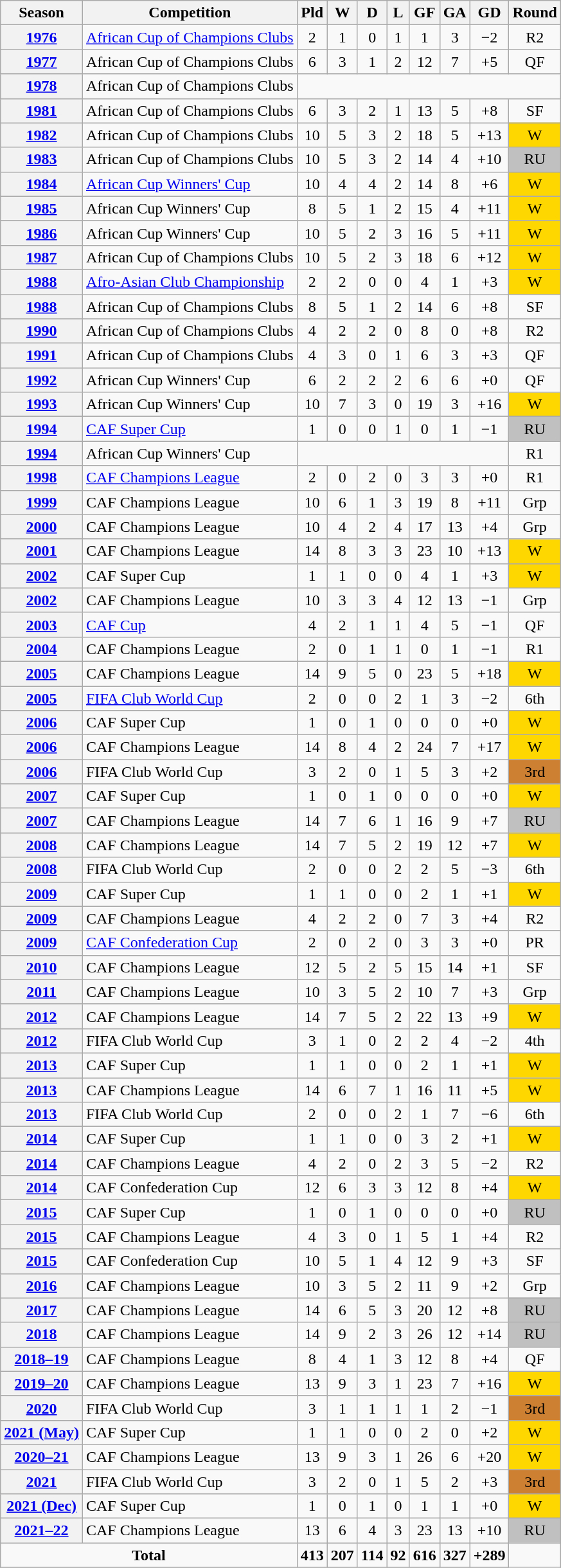<table class="wikitable plainrowheaders sortable" style="text-align:center;">
<tr>
<th scope="col">Season</th>
<th scope="col">Competition</th>
<th scope="col">Pld</th>
<th scope="col">W</th>
<th scope="col">D</th>
<th scope="col">L</th>
<th scope="col">GF</th>
<th scope="col">GA</th>
<th scope="col">GD</th>
<th scope="col">Round</th>
</tr>
<tr>
<th scope="row" style="text-align:center"><a href='#'>1976</a></th>
<td align=left><a href='#'>African Cup of Champions Clubs</a></td>
<td>2</td>
<td>1</td>
<td>0</td>
<td>1</td>
<td>1</td>
<td>3</td>
<td>−2</td>
<td>R2</td>
</tr>
<tr>
<th scope="row" style="text-align:center"><a href='#'>1977</a></th>
<td align=left>African Cup of Champions Clubs</td>
<td>6</td>
<td>3</td>
<td>1</td>
<td>2</td>
<td>12</td>
<td>7</td>
<td>+5</td>
<td>QF</td>
</tr>
<tr>
<th scope="row" style="text-align:center"><a href='#'>1978</a></th>
<td align=left>African Cup of Champions Clubs</td>
<td align=center colspan="8"></td>
</tr>
<tr>
<th scope="row" style="text-align:center"><a href='#'>1981</a></th>
<td align=left>African Cup of Champions Clubs</td>
<td>6</td>
<td>3</td>
<td>2</td>
<td>1</td>
<td>13</td>
<td>5</td>
<td>+8</td>
<td>SF</td>
</tr>
<tr>
<th scope="row" style="text-align:center"><a href='#'>1982</a></th>
<td align=left>African Cup of Champions Clubs</td>
<td>10</td>
<td>5</td>
<td>3</td>
<td>2</td>
<td>18</td>
<td>5</td>
<td>+13</td>
<td style=background:gold>W</td>
</tr>
<tr>
<th scope="row" style="text-align:center"><a href='#'>1983</a></th>
<td align=left>African Cup of Champions Clubs</td>
<td>10</td>
<td>5</td>
<td>3</td>
<td>2</td>
<td>14</td>
<td>4</td>
<td>+10</td>
<td style="background:silver;">RU</td>
</tr>
<tr>
<th scope="row" style="text-align:center"><a href='#'>1984</a></th>
<td align=left><a href='#'>African Cup Winners' Cup</a></td>
<td>10</td>
<td>4</td>
<td>4</td>
<td>2</td>
<td>14</td>
<td>8</td>
<td>+6</td>
<td style=background:gold>W</td>
</tr>
<tr>
<th scope="row" style="text-align:center"><a href='#'>1985</a></th>
<td align=left>African Cup Winners' Cup</td>
<td>8</td>
<td>5</td>
<td>1</td>
<td>2</td>
<td>15</td>
<td>4</td>
<td>+11</td>
<td style=background:gold>W</td>
</tr>
<tr>
<th scope="row" style="text-align:center"><a href='#'>1986</a></th>
<td align=left>African Cup Winners' Cup</td>
<td>10</td>
<td>5</td>
<td>2</td>
<td>3</td>
<td>16</td>
<td>5</td>
<td>+11</td>
<td style=background:gold>W</td>
</tr>
<tr>
<th scope="row" style="text-align:center"><a href='#'>1987</a></th>
<td align=left>African Cup of Champions Clubs</td>
<td>10</td>
<td>5</td>
<td>2</td>
<td>3</td>
<td>18</td>
<td>6</td>
<td>+12</td>
<td style=background:gold>W</td>
</tr>
<tr>
<th scope="row" style="text-align:center"><a href='#'>1988</a></th>
<td align=left><a href='#'>Afro-Asian Club Championship</a></td>
<td>2</td>
<td>2</td>
<td>0</td>
<td>0</td>
<td>4</td>
<td>1</td>
<td>+3</td>
<td style=background:gold>W</td>
</tr>
<tr>
<th scope="row" style="text-align:center"><a href='#'>1988</a></th>
<td align=left>African Cup of Champions Clubs</td>
<td>8</td>
<td>5</td>
<td>1</td>
<td>2</td>
<td>14</td>
<td>6</td>
<td>+8</td>
<td>SF</td>
</tr>
<tr>
<th scope="row" style="text-align:center"><a href='#'>1990</a></th>
<td align=left>African Cup of Champions Clubs</td>
<td>4</td>
<td>2</td>
<td>2</td>
<td>0</td>
<td>8</td>
<td>0</td>
<td>+8</td>
<td>R2</td>
</tr>
<tr>
<th scope="row" style="text-align:center"><a href='#'>1991</a></th>
<td align=left>African Cup of Champions Clubs</td>
<td>4</td>
<td>3</td>
<td>0</td>
<td>1</td>
<td>6</td>
<td>3</td>
<td>+3</td>
<td>QF</td>
</tr>
<tr>
<th scope="row" style="text-align:center"><a href='#'>1992</a></th>
<td align=left>African Cup Winners' Cup</td>
<td>6</td>
<td>2</td>
<td>2</td>
<td>2</td>
<td>6</td>
<td>6</td>
<td>+0</td>
<td>QF</td>
</tr>
<tr>
<th scope="row" style="text-align:center"><a href='#'>1993</a></th>
<td align=left>African Cup Winners' Cup</td>
<td>10</td>
<td>7</td>
<td>3</td>
<td>0</td>
<td>19</td>
<td>3</td>
<td>+16</td>
<td style=background:gold>W</td>
</tr>
<tr>
<th scope="row" style="text-align:center"><a href='#'>1994</a></th>
<td align=left><a href='#'>CAF Super Cup</a></td>
<td>1</td>
<td>0</td>
<td>0</td>
<td>1</td>
<td>0</td>
<td>1</td>
<td>−1</td>
<td style="background:silver;">RU</td>
</tr>
<tr>
<th scope="row" style="text-align:center"><a href='#'>1994</a></th>
<td align=left>African Cup Winners' Cup</td>
<td align=center colspan="7"></td>
<td>R1</td>
</tr>
<tr>
<th scope="row" style="text-align:center"><a href='#'>1998</a></th>
<td align=left><a href='#'>CAF Champions League</a></td>
<td>2</td>
<td>0</td>
<td>2</td>
<td>0</td>
<td>3</td>
<td>3</td>
<td>+0</td>
<td>R1</td>
</tr>
<tr>
<th scope="row" style="text-align:center"><a href='#'>1999</a></th>
<td align=left>CAF Champions League</td>
<td>10</td>
<td>6</td>
<td>1</td>
<td>3</td>
<td>19</td>
<td>8</td>
<td>+11</td>
<td>Grp</td>
</tr>
<tr>
<th scope="row" style="text-align:center"><a href='#'>2000</a></th>
<td align=left>CAF Champions League</td>
<td>10</td>
<td>4</td>
<td>2</td>
<td>4</td>
<td>17</td>
<td>13</td>
<td>+4</td>
<td>Grp</td>
</tr>
<tr>
<th scope="row" style="text-align:center"><a href='#'>2001</a></th>
<td align=left>CAF Champions League</td>
<td>14</td>
<td>8</td>
<td>3</td>
<td>3</td>
<td>23</td>
<td>10</td>
<td>+13</td>
<td style=background:gold>W</td>
</tr>
<tr>
<th scope="row" style="text-align:center"><a href='#'>2002</a></th>
<td align=left>CAF Super Cup</td>
<td>1</td>
<td>1</td>
<td>0</td>
<td>0</td>
<td>4</td>
<td>1</td>
<td>+3</td>
<td style=background:gold>W</td>
</tr>
<tr>
<th scope="row" style="text-align:center"><a href='#'>2002</a></th>
<td align=left>CAF Champions League</td>
<td>10</td>
<td>3</td>
<td>3</td>
<td>4</td>
<td>12</td>
<td>13</td>
<td>−1</td>
<td>Grp</td>
</tr>
<tr>
<th scope="row" style="text-align:center"><a href='#'>2003</a></th>
<td align=left><a href='#'>CAF Cup</a></td>
<td>4</td>
<td>2</td>
<td>1</td>
<td>1</td>
<td>4</td>
<td>5</td>
<td>−1</td>
<td>QF</td>
</tr>
<tr>
<th scope="row" style="text-align:center"><a href='#'>2004</a></th>
<td align=left>CAF Champions League</td>
<td>2</td>
<td>0</td>
<td>1</td>
<td>1</td>
<td>0</td>
<td>1</td>
<td>−1</td>
<td>R1</td>
</tr>
<tr>
<th scope="row" style="text-align:center"><a href='#'>2005</a></th>
<td align=left>CAF Champions League</td>
<td>14</td>
<td>9</td>
<td>5</td>
<td>0</td>
<td>23</td>
<td>5</td>
<td>+18</td>
<td style=background:gold>W</td>
</tr>
<tr>
<th scope="row" style="text-align:center"><a href='#'>2005</a></th>
<td align=left><a href='#'>FIFA Club World Cup</a></td>
<td>2</td>
<td>0</td>
<td>0</td>
<td>2</td>
<td>1</td>
<td>3</td>
<td>−2</td>
<td>6th</td>
</tr>
<tr>
<th scope="row" style="text-align:center"><a href='#'>2006</a></th>
<td align=left>CAF Super Cup</td>
<td>1</td>
<td>0</td>
<td>1</td>
<td>0</td>
<td>0</td>
<td>0</td>
<td>+0</td>
<td style=background:gold>W</td>
</tr>
<tr>
<th scope="row" style="text-align:center"><a href='#'>2006</a></th>
<td align=left>CAF Champions League</td>
<td>14</td>
<td>8</td>
<td>4</td>
<td>2</td>
<td>24</td>
<td>7</td>
<td>+17</td>
<td style=background:gold>W</td>
</tr>
<tr>
<th scope="row" style="text-align:center"><a href='#'>2006</a></th>
<td align=left>FIFA Club World Cup</td>
<td>3</td>
<td>2</td>
<td>0</td>
<td>1</td>
<td>5</td>
<td>3</td>
<td>+2</td>
<td style=background:#CD7F32>3rd</td>
</tr>
<tr>
<th scope="row" style="text-align:center"><a href='#'>2007</a></th>
<td align=left>CAF Super Cup</td>
<td>1</td>
<td>0</td>
<td>1</td>
<td>0</td>
<td>0</td>
<td>0</td>
<td>+0</td>
<td style=background:gold>W</td>
</tr>
<tr>
<th scope="row" style="text-align:center"><a href='#'>2007</a></th>
<td align=left>CAF Champions League</td>
<td>14</td>
<td>7</td>
<td>6</td>
<td>1</td>
<td>16</td>
<td>9</td>
<td>+7</td>
<td style="background:silver;">RU</td>
</tr>
<tr>
<th scope="row" style="text-align:center"><a href='#'>2008</a></th>
<td align=left>CAF Champions League</td>
<td>14</td>
<td>7</td>
<td>5</td>
<td>2</td>
<td>19</td>
<td>12</td>
<td>+7</td>
<td style=background:gold>W</td>
</tr>
<tr>
<th scope="row" style="text-align:center"><a href='#'>2008</a></th>
<td align=left>FIFA Club World Cup</td>
<td>2</td>
<td>0</td>
<td>0</td>
<td>2</td>
<td>2</td>
<td>5</td>
<td>−3</td>
<td>6th</td>
</tr>
<tr>
<th scope="row" style="text-align:center"><a href='#'>2009</a></th>
<td align=left>CAF Super Cup</td>
<td>1</td>
<td>1</td>
<td>0</td>
<td>0</td>
<td>2</td>
<td>1</td>
<td>+1</td>
<td style=background:gold>W</td>
</tr>
<tr>
<th scope="row" style="text-align:center"><a href='#'>2009</a></th>
<td align=left>CAF Champions League</td>
<td>4</td>
<td>2</td>
<td>2</td>
<td>0</td>
<td>7</td>
<td>3</td>
<td>+4</td>
<td>R2</td>
</tr>
<tr>
<th scope="row" style="text-align:center"><a href='#'>2009</a></th>
<td align=left><a href='#'>CAF Confederation Cup</a></td>
<td>2</td>
<td>0</td>
<td>2</td>
<td>0</td>
<td>3</td>
<td>3</td>
<td>+0</td>
<td>PR</td>
</tr>
<tr>
<th scope="row" style="text-align:center"><a href='#'>2010</a></th>
<td align=left>CAF Champions League</td>
<td>12</td>
<td>5</td>
<td>2</td>
<td>5</td>
<td>15</td>
<td>14</td>
<td>+1</td>
<td>SF</td>
</tr>
<tr>
<th scope="row" style="text-align:center"><a href='#'>2011</a></th>
<td align=left>CAF Champions League</td>
<td>10</td>
<td>3</td>
<td>5</td>
<td>2</td>
<td>10</td>
<td>7</td>
<td>+3</td>
<td>Grp</td>
</tr>
<tr>
<th scope="row" style="text-align:center"><a href='#'>2012</a></th>
<td align=left>CAF Champions League</td>
<td>14</td>
<td>7</td>
<td>5</td>
<td>2</td>
<td>22</td>
<td>13</td>
<td>+9</td>
<td style=background:gold>W</td>
</tr>
<tr>
<th scope="row" style="text-align:center"><a href='#'>2012</a></th>
<td align=left>FIFA Club World Cup</td>
<td>3</td>
<td>1</td>
<td>0</td>
<td>2</td>
<td>2</td>
<td>4</td>
<td>−2</td>
<td>4th</td>
</tr>
<tr>
<th scope="row" style="text-align:center"><a href='#'>2013</a></th>
<td align=left>CAF Super Cup</td>
<td>1</td>
<td>1</td>
<td>0</td>
<td>0</td>
<td>2</td>
<td>1</td>
<td>+1</td>
<td style=background:gold>W</td>
</tr>
<tr>
<th scope="row" style="text-align:center"><a href='#'>2013</a></th>
<td align=left>CAF Champions League</td>
<td>14</td>
<td>6</td>
<td>7</td>
<td>1</td>
<td>16</td>
<td>11</td>
<td>+5</td>
<td style=background:gold>W</td>
</tr>
<tr>
<th scope="row" style="text-align:center"><a href='#'>2013</a></th>
<td align=left>FIFA Club World Cup</td>
<td>2</td>
<td>0</td>
<td>0</td>
<td>2</td>
<td>1</td>
<td>7</td>
<td>−6</td>
<td>6th</td>
</tr>
<tr>
<th scope="row" style="text-align:center"><a href='#'>2014</a></th>
<td align=left>CAF Super Cup</td>
<td>1</td>
<td>1</td>
<td>0</td>
<td>0</td>
<td>3</td>
<td>2</td>
<td>+1</td>
<td style=background:gold>W</td>
</tr>
<tr>
<th scope="row" style="text-align:center"><a href='#'>2014</a></th>
<td align=left>CAF Champions League</td>
<td>4</td>
<td>2</td>
<td>0</td>
<td>2</td>
<td>3</td>
<td>5</td>
<td>−2</td>
<td>R2</td>
</tr>
<tr>
<th scope="row" style="text-align:center"><a href='#'>2014</a></th>
<td align=left>CAF Confederation Cup</td>
<td>12</td>
<td>6</td>
<td>3</td>
<td>3</td>
<td>12</td>
<td>8</td>
<td>+4</td>
<td style=background:gold>W</td>
</tr>
<tr>
<th scope="row" style="text-align:center"><a href='#'>2015</a></th>
<td align=left>CAF Super Cup</td>
<td>1</td>
<td>0</td>
<td>1</td>
<td>0</td>
<td>0</td>
<td>0</td>
<td>+0</td>
<td style="background:silver;">RU</td>
</tr>
<tr>
<th scope="row" style="text-align:center"><a href='#'>2015</a></th>
<td align=left>CAF Champions League</td>
<td>4</td>
<td>3</td>
<td>0</td>
<td>1</td>
<td>5</td>
<td>1</td>
<td>+4</td>
<td>R2</td>
</tr>
<tr>
<th scope="row" style="text-align:center"><a href='#'>2015</a></th>
<td align=left>CAF Confederation Cup</td>
<td>10</td>
<td>5</td>
<td>1</td>
<td>4</td>
<td>12</td>
<td>9</td>
<td>+3</td>
<td>SF</td>
</tr>
<tr>
<th scope="row" style="text-align:center"><a href='#'>2016</a></th>
<td align=left>CAF Champions League</td>
<td>10</td>
<td>3</td>
<td>5</td>
<td>2</td>
<td>11</td>
<td>9</td>
<td>+2</td>
<td>Grp</td>
</tr>
<tr>
<th scope="row" style="text-align:center"><a href='#'>2017</a></th>
<td align=left>CAF Champions League</td>
<td>14</td>
<td>6</td>
<td>5</td>
<td>3</td>
<td>20</td>
<td>12</td>
<td>+8</td>
<td style="background:silver;">RU</td>
</tr>
<tr>
<th scope="row" style="text-align:center"><a href='#'>2018</a></th>
<td align=left>CAF Champions League</td>
<td>14</td>
<td>9</td>
<td>2</td>
<td>3</td>
<td>26</td>
<td>12</td>
<td>+14</td>
<td style="background:silver;">RU</td>
</tr>
<tr>
<th scope="row" style="text-align:center"><a href='#'>2018–19</a></th>
<td align=left>CAF Champions League</td>
<td>8</td>
<td>4</td>
<td>1</td>
<td>3</td>
<td>12</td>
<td>8</td>
<td>+4</td>
<td>QF</td>
</tr>
<tr>
<th scope="row" style="text-align:center"><a href='#'>2019–20</a></th>
<td align=left>CAF Champions League</td>
<td>13</td>
<td>9</td>
<td>3</td>
<td>1</td>
<td>23</td>
<td>7</td>
<td>+16</td>
<td style=background:gold>W</td>
</tr>
<tr>
<th scope="row" style="text-align:center"><a href='#'>2020</a></th>
<td align=left>FIFA Club World Cup</td>
<td>3</td>
<td>1</td>
<td>1</td>
<td>1</td>
<td>1</td>
<td>2</td>
<td>−1</td>
<td style=background:#CD7F32>3rd</td>
</tr>
<tr>
<th scope="row" style="text-align:center"><a href='#'>2021 (May)</a></th>
<td align=left>CAF Super Cup</td>
<td>1</td>
<td>1</td>
<td>0</td>
<td>0</td>
<td>2</td>
<td>0</td>
<td>+2</td>
<td style=background:gold>W</td>
</tr>
<tr>
<th scope="row" style="text-align:center"><a href='#'>2020–21</a></th>
<td align=left>CAF Champions League</td>
<td>13</td>
<td>9</td>
<td>3</td>
<td>1</td>
<td>26</td>
<td>6</td>
<td>+20</td>
<td style=background:gold>W</td>
</tr>
<tr>
<th scope="row" style="text-align:center"><a href='#'>2021</a></th>
<td align=left>FIFA Club World Cup</td>
<td>3</td>
<td>2</td>
<td>0</td>
<td>1</td>
<td>5</td>
<td>2</td>
<td>+3</td>
<td style=background:#CD7F32>3rd</td>
</tr>
<tr>
<th scope="row" style="text-align:center"><a href='#'>2021 (Dec)</a></th>
<td align=left>CAF Super Cup</td>
<td>1</td>
<td>0</td>
<td>1</td>
<td>0</td>
<td>1</td>
<td>1</td>
<td>+0</td>
<td style=background:gold>W</td>
</tr>
<tr>
<th scope="row" style="text-align:center"><a href='#'>2021–22</a></th>
<td align=left>CAF Champions League</td>
<td>13</td>
<td>6</td>
<td>4</td>
<td>3</td>
<td>23</td>
<td>13</td>
<td>+10</td>
<td style="background:silver;">RU</td>
</tr>
<tr>
<td colspan=2 align-"center"><strong>Total</strong></td>
<td><strong>413</strong></td>
<td><strong>207</strong></td>
<td><strong>114</strong></td>
<td><strong>92</strong></td>
<td><strong>616</strong></td>
<td><strong>327</strong></td>
<td><strong>+289</strong></td>
</tr>
<tr>
</tr>
</table>
